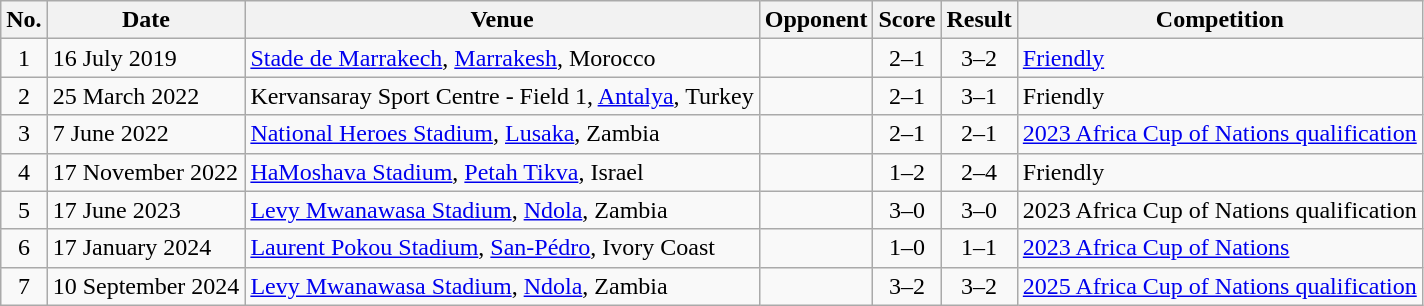<table class="wikitable sortable">
<tr>
<th scope="col">No.</th>
<th scope="col">Date</th>
<th scope="col">Venue</th>
<th scope="col">Opponent</th>
<th scope="col">Score</th>
<th scope="col">Result</th>
<th scope="col">Competition</th>
</tr>
<tr>
<td style="text-align:center">1</td>
<td>16 July 2019</td>
<td><a href='#'>Stade de Marrakech</a>, <a href='#'>Marrakesh</a>, Morocco</td>
<td></td>
<td style="text-align:center">2–1</td>
<td style="text-align:center">3–2</td>
<td><a href='#'>Friendly</a></td>
</tr>
<tr>
<td style="text-align:center">2</td>
<td>25 March 2022</td>
<td>Kervansaray Sport Centre - Field 1, <a href='#'>Antalya</a>, Turkey</td>
<td></td>
<td style="text-align:center">2–1</td>
<td style="text-align:center">3–1</td>
<td>Friendly</td>
</tr>
<tr>
<td style="text-align:center">3</td>
<td>7 June 2022</td>
<td><a href='#'>National Heroes Stadium</a>, <a href='#'>Lusaka</a>, Zambia</td>
<td></td>
<td style="text-align:center">2–1</td>
<td style="text-align:center">2–1</td>
<td><a href='#'>2023 Africa Cup of Nations qualification</a></td>
</tr>
<tr>
<td style="text-align:center">4</td>
<td>17 November 2022</td>
<td><a href='#'>HaMoshava Stadium</a>, <a href='#'>Petah Tikva</a>, Israel</td>
<td></td>
<td style="text-align:center">1–2</td>
<td style="text-align:center">2–4</td>
<td>Friendly</td>
</tr>
<tr>
<td style="text-align:center">5</td>
<td>17 June 2023</td>
<td><a href='#'>Levy Mwanawasa Stadium</a>, <a href='#'>Ndola</a>, Zambia</td>
<td></td>
<td style="text-align:center">3–0</td>
<td style="text-align:center">3–0</td>
<td>2023 Africa Cup of Nations qualification</td>
</tr>
<tr>
<td style="text-align:center">6</td>
<td>17 January 2024</td>
<td><a href='#'>Laurent Pokou Stadium</a>, <a href='#'>San-Pédro</a>, Ivory Coast</td>
<td></td>
<td style="text-align:center">1–0</td>
<td style="text-align:center">1–1</td>
<td><a href='#'>2023 Africa Cup of Nations</a></td>
</tr>
<tr>
<td style="text-align:center">7</td>
<td>10 September 2024</td>
<td><a href='#'>Levy Mwanawasa Stadium</a>, <a href='#'>Ndola</a>, Zambia</td>
<td></td>
<td style="text-align:center">3–2</td>
<td style="text-align:center">3–2</td>
<td><a href='#'>2025 Africa Cup of Nations qualification</a></td>
</tr>
</table>
